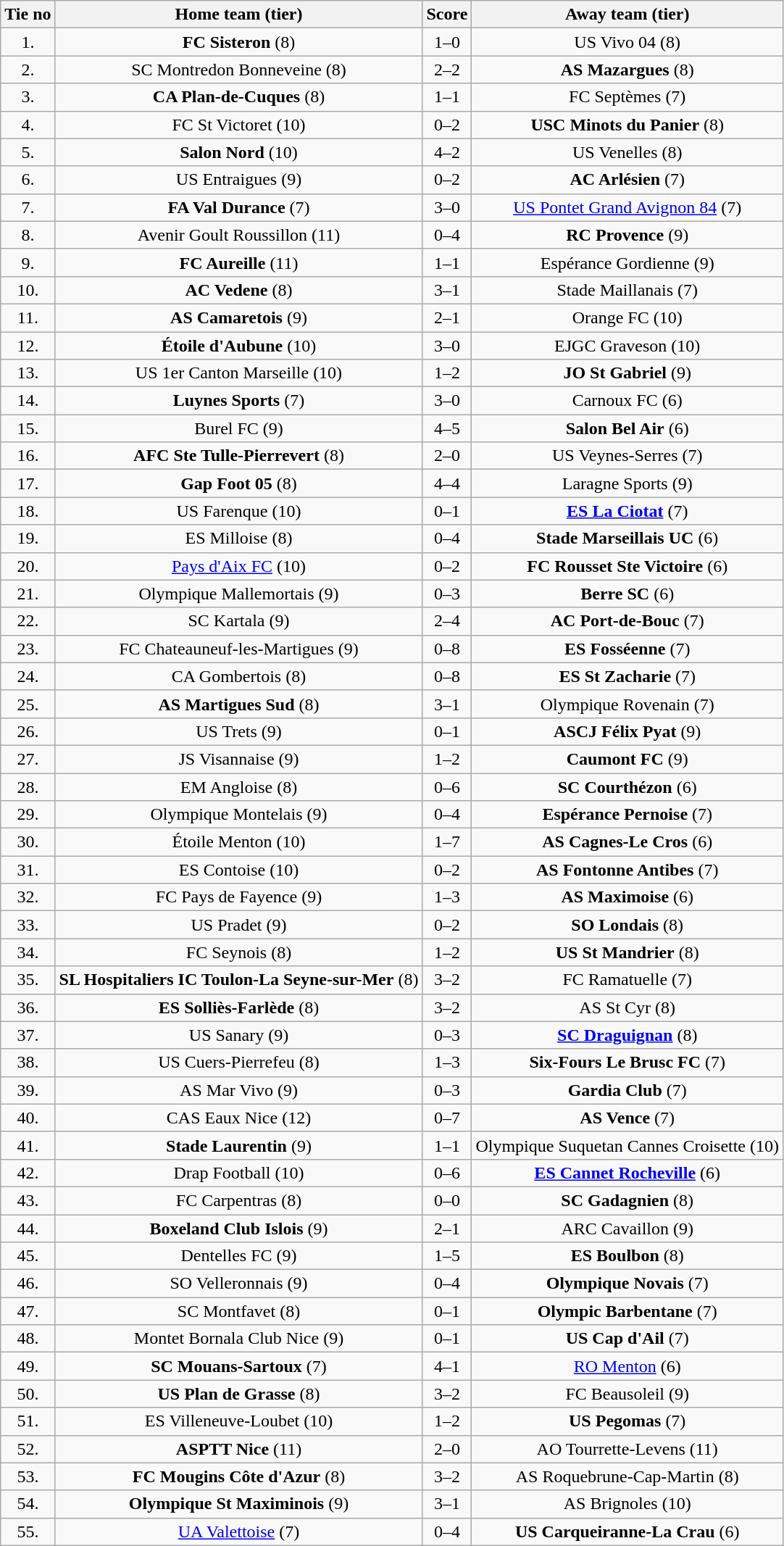<table class="wikitable" style="text-align: center">
<tr>
<th>Tie no</th>
<th>Home team (tier)</th>
<th>Score</th>
<th>Away team (tier)</th>
</tr>
<tr>
<td>1.</td>
<td><strong>FC Sisteron</strong> (8)</td>
<td>1–0</td>
<td>US Vivo 04 (8)</td>
</tr>
<tr>
<td>2.</td>
<td>SC Montredon Bonneveine (8)</td>
<td>2–2 </td>
<td><strong>AS Mazargues</strong> (8)</td>
</tr>
<tr>
<td>3.</td>
<td><strong>CA Plan-de-Cuques</strong> (8)</td>
<td>1–1 </td>
<td>FC Septèmes (7)</td>
</tr>
<tr>
<td>4.</td>
<td>FC St Victoret (10)</td>
<td>0–2</td>
<td><strong>USC Minots du Panier</strong> (8)</td>
</tr>
<tr>
<td>5.</td>
<td><strong>Salon Nord</strong> (10)</td>
<td>4–2</td>
<td>US Venelles (8)</td>
</tr>
<tr>
<td>6.</td>
<td>US Entraigues (9)</td>
<td>0–2 </td>
<td><strong>AC Arlésien</strong> (7)</td>
</tr>
<tr>
<td>7.</td>
<td><strong>FA Val Durance</strong> (7)</td>
<td>3–0</td>
<td><a href='#'>US Pontet Grand Avignon 84</a> (7)</td>
</tr>
<tr>
<td>8.</td>
<td>Avenir Goult Roussillon (11)</td>
<td>0–4</td>
<td><strong>RC Provence</strong> (9)</td>
</tr>
<tr>
<td>9.</td>
<td><strong>FC Aureille</strong> (11)</td>
<td>1–1 </td>
<td>Espérance Gordienne (9)</td>
</tr>
<tr>
<td>10.</td>
<td><strong>AC Vedene</strong> (8)</td>
<td>3–1</td>
<td>Stade Maillanais (7)</td>
</tr>
<tr>
<td>11.</td>
<td><strong>AS Camaretois</strong> (9)</td>
<td>2–1</td>
<td>Orange FC (10)</td>
</tr>
<tr>
<td>12.</td>
<td><strong>Étoile d'Aubune</strong> (10)</td>
<td>3–0</td>
<td>EJGC Graveson (10)</td>
</tr>
<tr>
<td>13.</td>
<td>US 1er Canton Marseille (10)</td>
<td>1–2</td>
<td><strong>JO St Gabriel</strong> (9)</td>
</tr>
<tr>
<td>14.</td>
<td><strong>Luynes Sports</strong> (7)</td>
<td>3–0</td>
<td>Carnoux FC (6)</td>
</tr>
<tr>
<td>15.</td>
<td>Burel FC (9)</td>
<td>4–5 </td>
<td><strong>Salon Bel Air</strong> (6)</td>
</tr>
<tr>
<td>16.</td>
<td><strong>AFC Ste Tulle-Pierrevert</strong> (8)</td>
<td>2–0</td>
<td>US Veynes-Serres (7)</td>
</tr>
<tr>
<td>17.</td>
<td><strong>Gap Foot 05</strong> (8)</td>
<td>4–4 </td>
<td>Laragne Sports (9)</td>
</tr>
<tr>
<td>18.</td>
<td>US Farenque (10)</td>
<td>0–1</td>
<td><strong><a href='#'>ES La Ciotat</a></strong> (7)</td>
</tr>
<tr>
<td>19.</td>
<td>ES Milloise (8)</td>
<td>0–4</td>
<td><strong>Stade Marseillais UC</strong> (6)</td>
</tr>
<tr>
<td>20.</td>
<td><a href='#'>Pays d'Aix FC</a> (10)</td>
<td>0–2 </td>
<td><strong>FC Rousset Ste Victoire</strong> (6)</td>
</tr>
<tr>
<td>21.</td>
<td>Olympique Mallemortais (9)</td>
<td>0–3</td>
<td><strong>Berre SC</strong> (6)</td>
</tr>
<tr>
<td>22.</td>
<td>SC Kartala (9)</td>
<td>2–4</td>
<td><strong>AC Port-de-Bouc</strong> (7)</td>
</tr>
<tr>
<td>23.</td>
<td>FC Chateauneuf-les-Martigues (9)</td>
<td>0–8</td>
<td><strong>ES Fosséenne</strong> (7)</td>
</tr>
<tr>
<td>24.</td>
<td>CA Gombertois (8)</td>
<td>0–8</td>
<td><strong>ES St Zacharie</strong> (7)</td>
</tr>
<tr>
<td>25.</td>
<td><strong>AS Martigues Sud</strong> (8)</td>
<td>3–1</td>
<td>Olympique Rovenain (7)</td>
</tr>
<tr>
<td>26.</td>
<td>US Trets (9)</td>
<td>0–1</td>
<td><strong>ASCJ Félix Pyat</strong> (9)</td>
</tr>
<tr>
<td>27.</td>
<td>JS Visannaise (9)</td>
<td>1–2</td>
<td><strong>Caumont FC</strong> (9)</td>
</tr>
<tr>
<td>28.</td>
<td>EM Angloise (8)</td>
<td>0–6</td>
<td><strong>SC Courthézon</strong> (6)</td>
</tr>
<tr>
<td>29.</td>
<td>Olympique Montelais (9)</td>
<td>0–4</td>
<td><strong>Espérance Pernoise</strong> (7)</td>
</tr>
<tr>
<td>30.</td>
<td>Étoile Menton (10)</td>
<td>1–7</td>
<td><strong>AS Cagnes-Le Cros</strong> (6)</td>
</tr>
<tr>
<td>31.</td>
<td>ES Contoise (10)</td>
<td>0–2</td>
<td><strong>AS Fontonne Antibes</strong> (7)</td>
</tr>
<tr>
<td>32.</td>
<td>FC Pays de Fayence (9)</td>
<td>1–3</td>
<td><strong>AS Maximoise</strong> (6)</td>
</tr>
<tr>
<td>33.</td>
<td>US Pradet (9)</td>
<td>0–2</td>
<td><strong>SO Londais</strong> (8)</td>
</tr>
<tr>
<td>34.</td>
<td>FC Seynois (8)</td>
<td>1–2</td>
<td><strong>US St Mandrier</strong> (8)</td>
</tr>
<tr>
<td>35.</td>
<td><strong>SL Hospitaliers IC Toulon-La Seyne-sur-Mer</strong> (8)</td>
<td>3–2</td>
<td>FC Ramatuelle (7)</td>
</tr>
<tr>
<td>36.</td>
<td><strong>ES Solliès-Farlède</strong> (8)</td>
<td>3–2</td>
<td>AS St Cyr (8)</td>
</tr>
<tr>
<td>37.</td>
<td>US Sanary (9)</td>
<td>0–3</td>
<td><strong><a href='#'>SC Draguignan</a></strong> (8)</td>
</tr>
<tr>
<td>38.</td>
<td>US Cuers-Pierrefeu (8)</td>
<td>1–3</td>
<td><strong>Six-Fours Le Brusc FC</strong> (7)</td>
</tr>
<tr>
<td>39.</td>
<td>AS Mar Vivo (9)</td>
<td>0–3</td>
<td><strong>Gardia Club</strong> (7)</td>
</tr>
<tr>
<td>40.</td>
<td>CAS Eaux Nice (12)</td>
<td>0–7</td>
<td><strong>AS Vence</strong> (7)</td>
</tr>
<tr>
<td>41.</td>
<td><strong>Stade Laurentin</strong> (9)</td>
<td>1–1 </td>
<td>Olympique Suquetan Cannes Croisette (10)</td>
</tr>
<tr>
<td>42.</td>
<td>Drap Football (10)</td>
<td>0–6</td>
<td><strong><a href='#'>ES Cannet Rocheville</a></strong> (6)</td>
</tr>
<tr>
<td>43.</td>
<td>FC Carpentras (8)</td>
<td>0–0 </td>
<td><strong>SC Gadagnien</strong> (8)</td>
</tr>
<tr>
<td>44.</td>
<td><strong>Boxeland Club Islois</strong> (9)</td>
<td>2–1</td>
<td>ARC Cavaillon (9)</td>
</tr>
<tr>
<td>45.</td>
<td>Dentelles FC (9)</td>
<td>1–5</td>
<td><strong>ES Boulbon</strong> (8)</td>
</tr>
<tr>
<td>46.</td>
<td>SO Velleronnais (9)</td>
<td>0–4</td>
<td><strong>Olympique Novais</strong> (7)</td>
</tr>
<tr>
<td>47.</td>
<td>SC Montfavet (8)</td>
<td>0–1</td>
<td><strong>Olympic Barbentane</strong> (7)</td>
</tr>
<tr>
<td>48.</td>
<td>Montet Bornala Club Nice (9)</td>
<td>0–1 </td>
<td><strong>US Cap d'Ail</strong> (7)</td>
</tr>
<tr>
<td>49.</td>
<td><strong>SC Mouans-Sartoux</strong> (7)</td>
<td>4–1</td>
<td><a href='#'>RO Menton</a> (6)</td>
</tr>
<tr>
<td>50.</td>
<td><strong>US Plan de Grasse</strong> (8)</td>
<td>3–2</td>
<td>FC Beausoleil (9)</td>
</tr>
<tr>
<td>51.</td>
<td>ES Villeneuve-Loubet (10)</td>
<td>1–2</td>
<td><strong>US Pegomas</strong> (7)</td>
</tr>
<tr>
<td>52.</td>
<td><strong>ASPTT Nice</strong> (11)</td>
<td>2–0</td>
<td>AO Tourrette-Levens (11)</td>
</tr>
<tr>
<td>53.</td>
<td><strong>FC Mougins Côte d'Azur</strong> (8)</td>
<td>3–2</td>
<td>AS Roquebrune-Cap-Martin (8)</td>
</tr>
<tr>
<td>54.</td>
<td><strong>Olympique St Maximinois</strong> (9)</td>
<td>3–1</td>
<td>AS Brignoles (10)</td>
</tr>
<tr>
<td>55.</td>
<td><a href='#'>UA Valettoise</a> (7)</td>
<td>0–4</td>
<td><strong>US Carqueiranne-La Crau</strong> (6)</td>
</tr>
</table>
